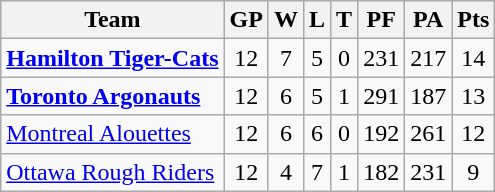<table class="wikitable">
<tr>
<th>Team</th>
<th>GP</th>
<th>W</th>
<th>L</th>
<th>T</th>
<th>PF</th>
<th>PA</th>
<th>Pts</th>
</tr>
<tr align="center">
<td align="left"><strong><a href='#'>Hamilton Tiger-Cats</a></strong></td>
<td>12</td>
<td>7</td>
<td>5</td>
<td>0</td>
<td>231</td>
<td>217</td>
<td>14</td>
</tr>
<tr align="center">
<td align="left"><strong><a href='#'>Toronto Argonauts</a></strong></td>
<td>12</td>
<td>6</td>
<td>5</td>
<td>1</td>
<td>291</td>
<td>187</td>
<td>13</td>
</tr>
<tr align="center">
<td align="left"><a href='#'>Montreal Alouettes</a></td>
<td>12</td>
<td>6</td>
<td>6</td>
<td>0</td>
<td>192</td>
<td>261</td>
<td>12</td>
</tr>
<tr align="center">
<td align="left"><a href='#'>Ottawa Rough Riders</a></td>
<td>12</td>
<td>4</td>
<td>7</td>
<td>1</td>
<td>182</td>
<td>231</td>
<td>9</td>
</tr>
</table>
